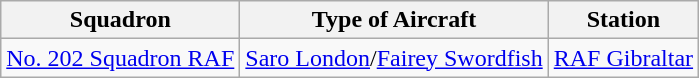<table class="wikitable">
<tr>
<th>Squadron</th>
<th>Type of Aircraft</th>
<th>Station</th>
</tr>
<tr>
<td><a href='#'>No. 202 Squadron RAF</a></td>
<td><a href='#'>Saro London</a>/<a href='#'>Fairey Swordfish</a></td>
<td><a href='#'>RAF Gibraltar</a></td>
</tr>
</table>
